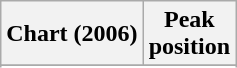<table class="wikitable sortable plainrowheaders" style="text-align:center">
<tr>
<th scope="col">Chart (2006)</th>
<th scope="col">Peak<br>position</th>
</tr>
<tr>
</tr>
<tr>
</tr>
</table>
